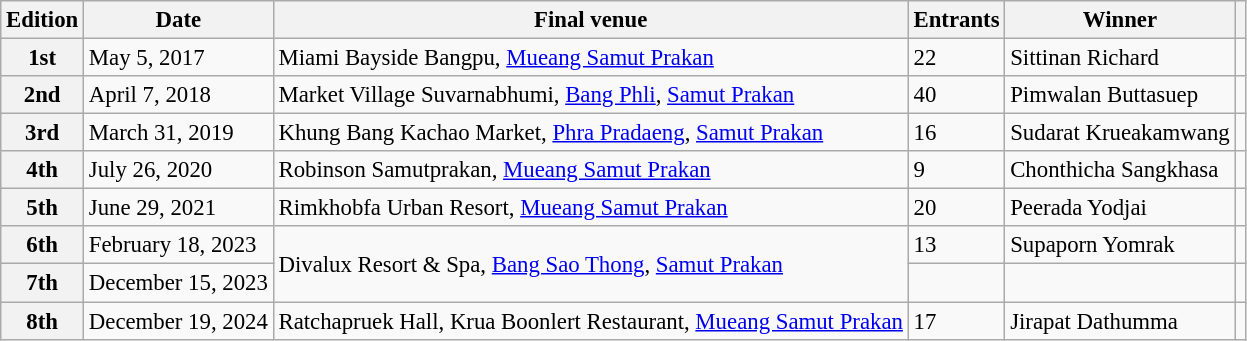<table class="wikitable defaultcenter col2left col3left col5left" style="font-size:95%;">
<tr>
<th>Edition</th>
<th>Date</th>
<th>Final venue</th>
<th>Entrants</th>
<th>Winner</th>
<th></th>
</tr>
<tr>
<th>1st</th>
<td>May 5, 2017</td>
<td>Miami Bayside Bangpu, <a href='#'>Mueang Samut Prakan</a></td>
<td>22</td>
<td>Sittinan Richard</td>
<td></td>
</tr>
<tr>
<th>2nd</th>
<td>April 7, 2018</td>
<td>Market Village Suvarnabhumi, <a href='#'>Bang Phli</a>, <a href='#'>Samut Prakan</a></td>
<td>40</td>
<td>Pimwalan Buttasuep</td>
<td></td>
</tr>
<tr>
<th>3rd</th>
<td>March 31, 2019</td>
<td>Khung Bang Kachao Market, <a href='#'>Phra Pradaeng</a>, <a href='#'>Samut Prakan</a></td>
<td>16</td>
<td>Sudarat Krueakamwang</td>
<td></td>
</tr>
<tr>
<th>4th</th>
<td>July 26, 2020</td>
<td>Robinson Samutprakan, <a href='#'>Mueang Samut Prakan</a></td>
<td>9</td>
<td>Chonthicha Sangkhasa</td>
<td></td>
</tr>
<tr>
<th>5th</th>
<td>June 29, 2021</td>
<td>Rimkhobfa Urban Resort, <a href='#'>Mueang Samut Prakan</a></td>
<td>20</td>
<td>Peerada Yodjai</td>
<td></td>
</tr>
<tr>
<th>6th</th>
<td>February 18, 2023</td>
<td rowspan=2>Divalux Resort & Spa, <a href='#'>Bang Sao Thong</a>, <a href='#'>Samut Prakan</a></td>
<td>13</td>
<td>Supaporn Yomrak</td>
<td></td>
</tr>
<tr>
<th>7th</th>
<td>December 15, 2023</td>
<td></td>
<td></td>
<td></td>
</tr>
<tr>
<th>8th</th>
<td>December 19, 2024</td>
<td>Ratchapruek Hall, Krua Boonlert Restaurant, <a href='#'>Mueang Samut Prakan</a></td>
<td>17</td>
<td>Jirapat Dathumma</td>
<td></td>
</tr>
</table>
